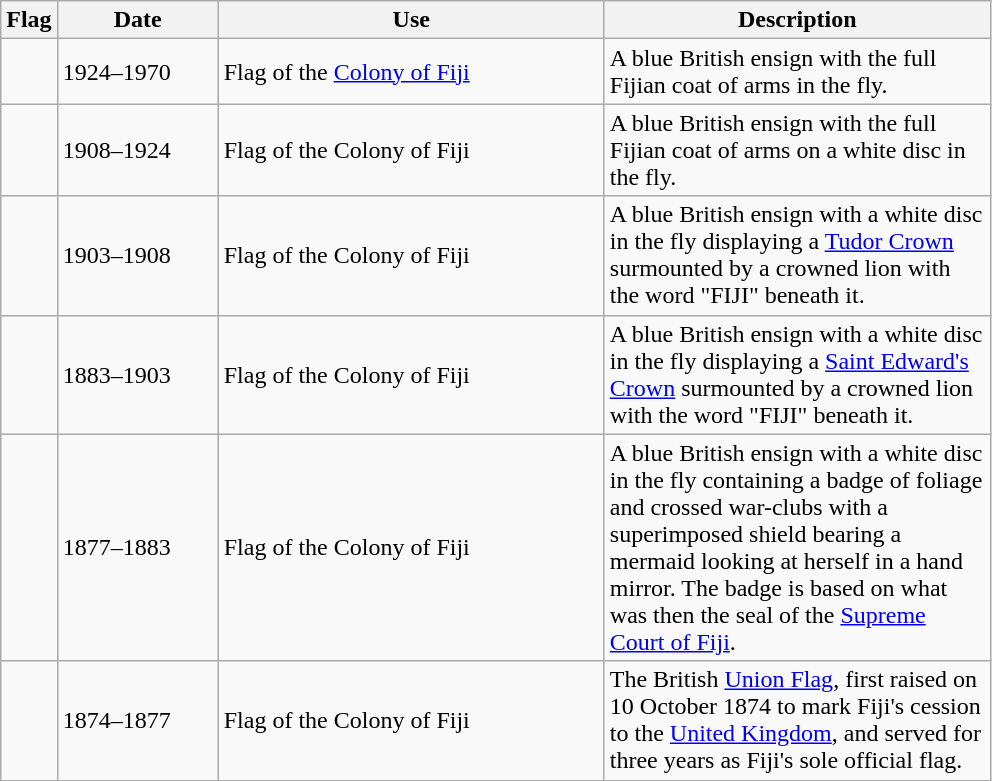<table class="wikitable">
<tr>
<th>Flag</th>
<th style="width:100px;">Date</th>
<th style="width:250px;">Use</th>
<th style="width:250px;">Description</th>
</tr>
<tr>
<td></td>
<td>1924–1970</td>
<td>Flag of the <a href='#'>Colony of Fiji</a></td>
<td>A blue British ensign with the full Fijian coat of arms in the fly.</td>
</tr>
<tr>
<td></td>
<td>1908–1924</td>
<td>Flag of the Colony of Fiji</td>
<td>A blue British ensign with the full Fijian coat of arms on a white disc in the fly.</td>
</tr>
<tr>
<td></td>
<td>1903–1908</td>
<td>Flag of the Colony of Fiji</td>
<td>A blue British ensign with a white disc in the fly displaying a <a href='#'>Tudor Crown</a> surmounted by a crowned lion with the word "FIJI" beneath it.</td>
</tr>
<tr>
<td></td>
<td>1883–1903</td>
<td>Flag of the Colony of Fiji</td>
<td>A blue British ensign with a white disc in the fly displaying a <a href='#'>Saint Edward's Crown</a> surmounted by a crowned lion with the word "FIJI" beneath it.</td>
</tr>
<tr>
<td></td>
<td>1877–1883</td>
<td>Flag of the Colony of Fiji</td>
<td>A blue British ensign with a white disc in the fly containing a badge of foliage and crossed war-clubs with a superimposed shield bearing a mermaid looking at herself in a hand mirror. The badge is based on what was then the seal of the <a href='#'>Supreme Court of Fiji</a>.</td>
</tr>
<tr>
<td></td>
<td>1874–1877</td>
<td>Flag of the Colony of Fiji</td>
<td>The British <a href='#'>Union Flag</a>, first raised on 10 October 1874 to mark Fiji's cession to the <a href='#'>United Kingdom</a>, and served for three years as Fiji's sole official flag.</td>
</tr>
</table>
